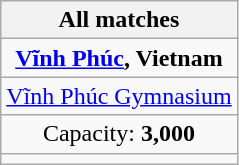<table class="wikitable" style="text-align:center">
<tr>
<th>All matches</th>
</tr>
<tr>
<td><strong><a href='#'>Vĩnh Phúc</a>, Vietnam</strong></td>
</tr>
<tr>
<td><a href='#'>Vĩnh Phúc Gymnasium</a></td>
</tr>
<tr>
<td>Capacity: <strong>3,000</strong></td>
</tr>
<tr>
<td></td>
</tr>
</table>
